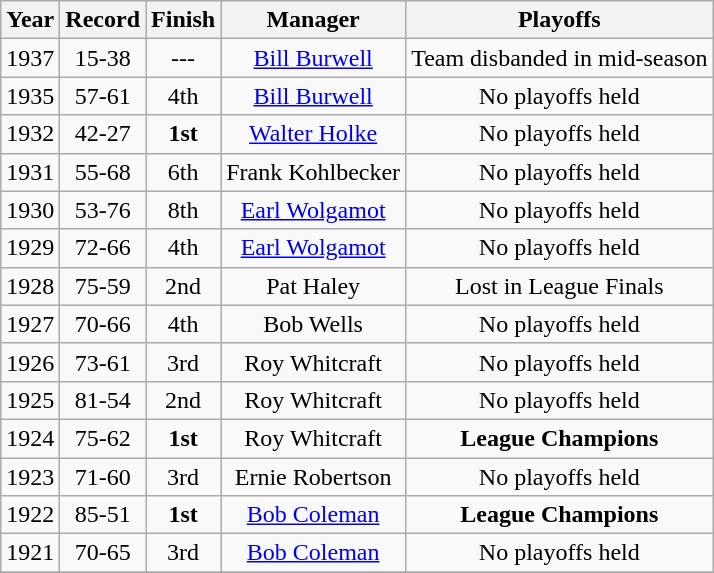<table class="wikitable">
<tr style="background: #F2F2F2;">
<th>Year</th>
<th>Record</th>
<th>Finish</th>
<th>Manager</th>
<th>Playoffs</th>
</tr>
<tr align=center>
<td>1937</td>
<td>15-38</td>
<td>---</td>
<td><a href='#'>Bill Burwell</a></td>
<td>Team disbanded in mid-season</td>
</tr>
<tr align=center>
<td>1935</td>
<td>57-61</td>
<td>4th</td>
<td><a href='#'>Bill Burwell</a></td>
<td>No playoffs held</td>
</tr>
<tr align=center>
<td>1932</td>
<td>42-27</td>
<td><strong>1st</strong></td>
<td><a href='#'>Walter Holke</a></td>
<td>No playoffs held</td>
</tr>
<tr align=center>
<td>1931</td>
<td>55-68</td>
<td>6th</td>
<td>Frank Kohlbecker</td>
<td>No playoffs held</td>
</tr>
<tr align=center>
<td>1930</td>
<td>53-76</td>
<td>8th</td>
<td><a href='#'>Earl Wolgamot</a></td>
<td>No playoffs held</td>
</tr>
<tr align=center>
<td>1929</td>
<td>72-66</td>
<td>4th</td>
<td><a href='#'>Earl Wolgamot</a></td>
<td>No playoffs held</td>
</tr>
<tr align=center>
<td>1928</td>
<td>75-59</td>
<td>2nd</td>
<td>Pat Haley</td>
<td>Lost in League Finals</td>
</tr>
<tr align=center>
<td>1927</td>
<td>70-66</td>
<td>4th</td>
<td>Bob Wells</td>
<td>No playoffs held</td>
</tr>
<tr align=center>
<td>1926</td>
<td>73-61</td>
<td>3rd</td>
<td>Roy Whitcraft</td>
<td>No playoffs held</td>
</tr>
<tr align=center>
<td>1925</td>
<td>81-54</td>
<td>2nd</td>
<td>Roy Whitcraft</td>
<td>No playoffs held</td>
</tr>
<tr align=center>
<td>1924</td>
<td>75-62</td>
<td><strong>1st</strong></td>
<td>Roy Whitcraft</td>
<td><strong>League Champions</strong></td>
</tr>
<tr align=center>
<td>1923</td>
<td>71-60</td>
<td>3rd</td>
<td>Ernie Robertson</td>
<td>No playoffs held</td>
</tr>
<tr align=center>
<td>1922</td>
<td>85-51</td>
<td><strong>1st</strong></td>
<td><a href='#'>Bob Coleman</a></td>
<td><strong>League Champions</strong></td>
</tr>
<tr align=center>
<td>1921</td>
<td>70-65</td>
<td>3rd</td>
<td><a href='#'>Bob Coleman</a></td>
<td>No playoffs held</td>
</tr>
<tr align=center>
</tr>
</table>
